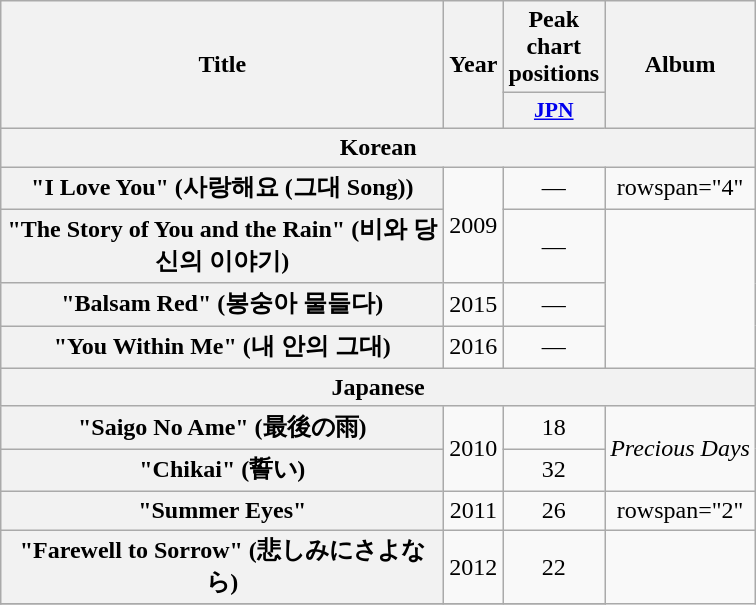<table class="wikitable plainrowheaders" style="text-align:center;">
<tr>
<th rowspan="2" scope="col" style="width:18em;">Title</th>
<th rowspan="2" scope="col">Year</th>
<th scope="col">Peak chart positions</th>
<th rowspan="2" scope="col">Album</th>
</tr>
<tr>
<th scope="col" style="width:2.5em;font-size:90%;"><a href='#'>JPN</a><br></th>
</tr>
<tr>
<th colspan="4">Korean</th>
</tr>
<tr>
<th scope="row">"I Love You" (사랑해요 (그대 Song))</th>
<td rowspan="2">2009</td>
<td>—</td>
<td>rowspan="4" </td>
</tr>
<tr>
<th scope="row">"The Story of You and the Rain" (비와 당신의 이야기)</th>
<td>—</td>
</tr>
<tr>
<th scope="row">"Balsam Red" (봉숭아 물들다)<br></th>
<td>2015</td>
<td>—</td>
</tr>
<tr>
<th scope="row">"You Within Me" (내 안의 그대)</th>
<td>2016</td>
<td>—</td>
</tr>
<tr>
<th colspan="4">Japanese</th>
</tr>
<tr>
<th scope="row">"Saigo No Ame" (最後の雨)</th>
<td rowspan="2">2010</td>
<td>18</td>
<td rowspan="2"><em>Precious Days</em></td>
</tr>
<tr>
<th scope="row">"Chikai" (誓い)</th>
<td>32</td>
</tr>
<tr>
<th scope="row">"Summer Eyes"</th>
<td>2011</td>
<td>26</td>
<td>rowspan="2" </td>
</tr>
<tr>
<th scope="row">"Farewell to Sorrow" (悲しみにさよなら)</th>
<td>2012</td>
<td>22</td>
</tr>
<tr>
</tr>
</table>
